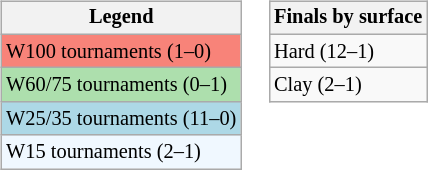<table>
<tr valign=top>
<td><br><table class=wikitable style="font-size:85%">
<tr>
<th>Legend</th>
</tr>
<tr style="background:#f88379;">
<td>W100 tournaments (1–0)</td>
</tr>
<tr style="background:#addfad;">
<td>W60/75 tournaments (0–1)</td>
</tr>
<tr style="background:lightblue;">
<td>W25/35 tournaments (11–0)</td>
</tr>
<tr style="background:#f0f8ff;">
<td>W15 tournaments (2–1)</td>
</tr>
</table>
</td>
<td><br><table class=wikitable style="font-size:85%">
<tr>
<th>Finals by surface</th>
</tr>
<tr>
<td>Hard (12–1)</td>
</tr>
<tr>
<td>Clay (2–1)</td>
</tr>
</table>
</td>
</tr>
</table>
